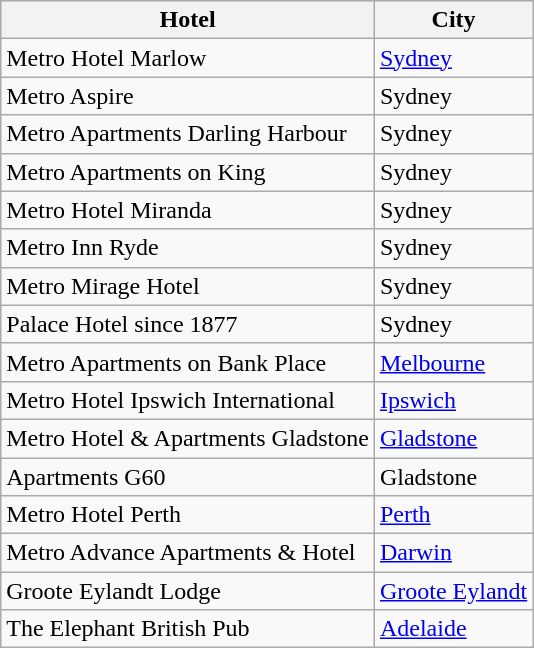<table class="wikitable">
<tr>
<th>Hotel</th>
<th>City</th>
</tr>
<tr>
<td>Metro Hotel Marlow</td>
<td><a href='#'>Sydney</a></td>
</tr>
<tr>
<td>Metro Aspire</td>
<td>Sydney</td>
</tr>
<tr>
<td>Metro Apartments Darling Harbour</td>
<td>Sydney</td>
</tr>
<tr>
<td>Metro Apartments on King</td>
<td>Sydney</td>
</tr>
<tr>
<td>Metro Hotel Miranda</td>
<td>Sydney</td>
</tr>
<tr>
<td>Metro Inn Ryde</td>
<td>Sydney</td>
</tr>
<tr>
<td>Metro Mirage Hotel</td>
<td>Sydney</td>
</tr>
<tr>
<td>Palace Hotel since 1877</td>
<td>Sydney</td>
</tr>
<tr>
<td>Metro Apartments on Bank Place</td>
<td><a href='#'>Melbourne</a></td>
</tr>
<tr>
<td>Metro Hotel Ipswich International</td>
<td><a href='#'>Ipswich</a></td>
</tr>
<tr>
<td>Metro Hotel & Apartments Gladstone</td>
<td><a href='#'>Gladstone</a></td>
</tr>
<tr>
<td>Apartments G60</td>
<td>Gladstone</td>
</tr>
<tr>
<td>Metro Hotel Perth</td>
<td><a href='#'>Perth</a></td>
</tr>
<tr>
<td>Metro Advance Apartments & Hotel</td>
<td><a href='#'>Darwin</a></td>
</tr>
<tr>
<td>Groote Eylandt Lodge</td>
<td><a href='#'>Groote Eylandt</a></td>
</tr>
<tr>
<td>The Elephant British Pub</td>
<td><a href='#'>Adelaide</a></td>
</tr>
</table>
